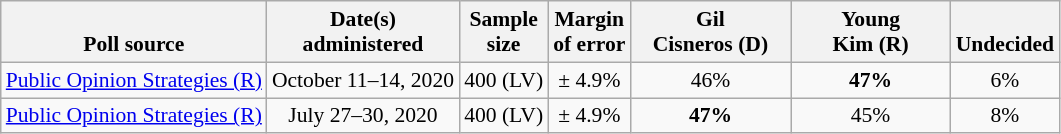<table class="wikitable" style="font-size:90%;text-align:center;">
<tr valign=bottom>
<th>Poll source</th>
<th>Date(s)<br>administered</th>
<th>Sample<br>size</th>
<th>Margin<br>of error</th>
<th style="width:100px;">Gil<br>Cisneros (D)</th>
<th style="width:100px;">Young<br>Kim (R)</th>
<th>Undecided</th>
</tr>
<tr>
<td style="text-align:left;"><a href='#'>Public Opinion Strategies (R)</a></td>
<td>October 11–14, 2020</td>
<td>400 (LV)</td>
<td>± 4.9%</td>
<td>46%</td>
<td><strong>47%</strong></td>
<td>6%</td>
</tr>
<tr>
<td style="text-align:left;"><a href='#'>Public Opinion Strategies (R)</a></td>
<td>July 27–30, 2020</td>
<td>400 (LV)</td>
<td>± 4.9%</td>
<td><strong>47%</strong></td>
<td>45%</td>
<td>8%</td>
</tr>
</table>
